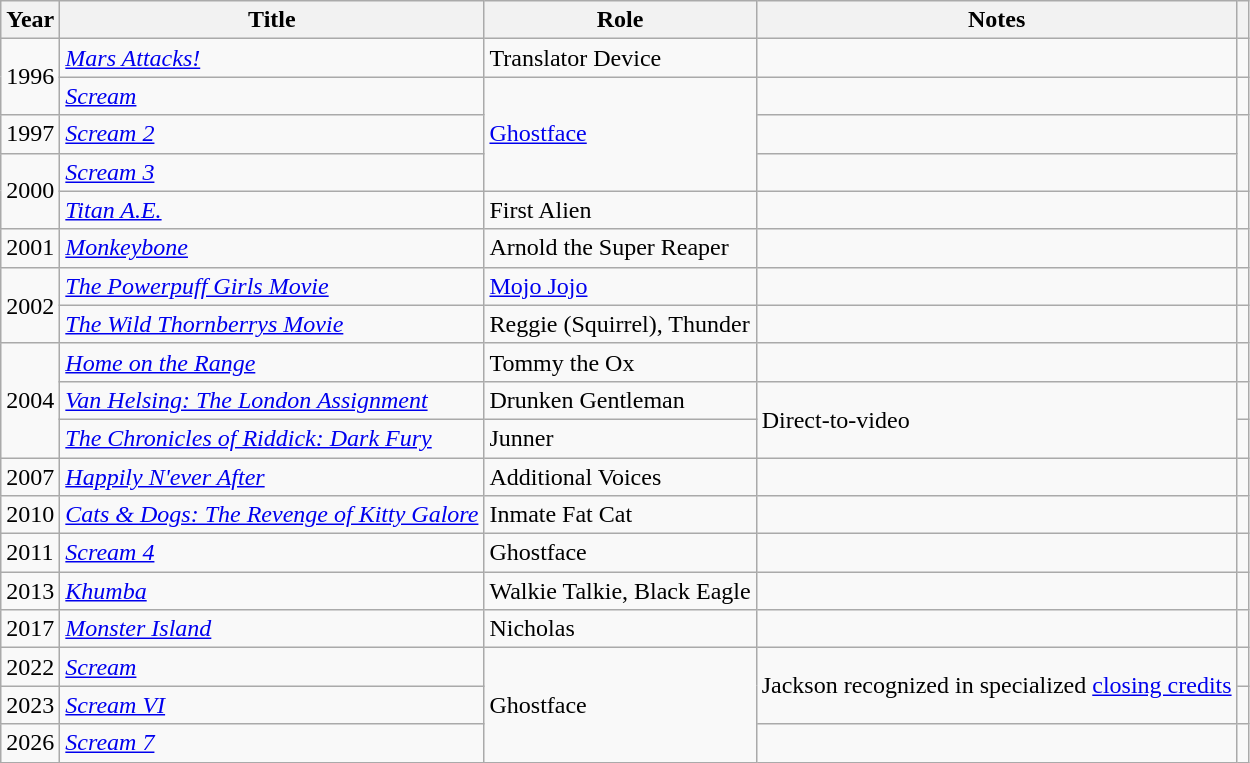<table class="wikitable plainrowheaders sortable">
<tr>
<th scope="col">Year</th>
<th scope="col">Title</th>
<th scope="col">Role</th>
<th scope="col" class="unsortable">Notes</th>
<th scope="col" class="unsortable"></th>
</tr>
<tr>
<td rowspan="2">1996</td>
<td><em><a href='#'>Mars Attacks!</a></em></td>
<td>Translator Device</td>
<td></td>
<td style="text-align: center;"></td>
</tr>
<tr>
<td><em><a href='#'>Scream</a></em></td>
<td rowspan="3"><a href='#'>Ghostface</a></td>
<td></td>
<td style="text-align: center;"></td>
</tr>
<tr>
<td>1997</td>
<td><em><a href='#'>Scream 2</a></em></td>
<td></td>
<td rowspan="2" style="text-align: center;"></td>
</tr>
<tr>
<td rowspan="2">2000</td>
<td><em><a href='#'>Scream 3</a></em></td>
</tr>
<tr>
<td><em><a href='#'>Titan A.E.</a></em></td>
<td>First Alien</td>
<td></td>
<td style="text-align: center;"></td>
</tr>
<tr>
<td>2001</td>
<td><em><a href='#'>Monkeybone</a></em></td>
<td>Arnold the Super Reaper</td>
<td></td>
<td style="text-align: center;"></td>
</tr>
<tr>
<td rowspan="2">2002</td>
<td><em><a href='#'>The Powerpuff Girls Movie</a></em></td>
<td><a href='#'>Mojo Jojo</a></td>
<td></td>
<td style="text-align: center;"></td>
</tr>
<tr>
<td><em><a href='#'>The Wild Thornberrys Movie</a></em></td>
<td>Reggie (Squirrel), Thunder</td>
<td></td>
<td></td>
</tr>
<tr>
<td rowspan="3">2004</td>
<td><em><a href='#'>Home on the Range</a></em></td>
<td>Tommy the Ox</td>
<td></td>
<td></td>
</tr>
<tr>
<td><em><a href='#'>Van Helsing: The London Assignment</a></em></td>
<td>Drunken Gentleman</td>
<td rowspan="2">Direct-to-video</td>
<td></td>
</tr>
<tr>
<td><em><a href='#'>The Chronicles of Riddick: Dark Fury</a></em></td>
<td>Junner</td>
<td></td>
</tr>
<tr>
<td>2007</td>
<td><em><a href='#'>Happily N'ever After</a></em></td>
<td>Additional Voices</td>
<td></td>
<td></td>
</tr>
<tr>
<td>2010</td>
<td><em><a href='#'>Cats & Dogs: The Revenge of Kitty Galore</a></em></td>
<td>Inmate Fat Cat</td>
<td></td>
<td></td>
</tr>
<tr>
<td>2011</td>
<td><em><a href='#'>Scream 4</a></em></td>
<td>Ghostface</td>
<td></td>
<td></td>
</tr>
<tr>
<td>2013</td>
<td><em><a href='#'>Khumba</a></em></td>
<td>Walkie Talkie, Black Eagle</td>
<td></td>
<td></td>
</tr>
<tr>
<td>2017</td>
<td><em><a href='#'>Monster Island</a></em></td>
<td>Nicholas</td>
<td></td>
<td></td>
</tr>
<tr>
<td>2022</td>
<td><em><a href='#'>Scream</a></em></td>
<td rowspan="3">Ghostface</td>
<td rowspan=2>Jackson recognized in specialized <a href='#'>closing credits</a></td>
<td></td>
</tr>
<tr>
<td>2023</td>
<td><em><a href='#'>Scream VI</a></em></td>
<td></td>
</tr>
<tr>
<td>2026</td>
<td><em><a href='#'>Scream 7</a></em></td>
<td></td>
<td></td>
</tr>
</table>
